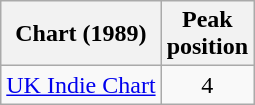<table class="wikitable sortable">
<tr>
<th scope="col">Chart (1989)</th>
<th scope="col">Peak<br>position</th>
</tr>
<tr>
<td><a href='#'>UK Indie Chart</a></td>
<td style="text-align:center;">4</td>
</tr>
</table>
